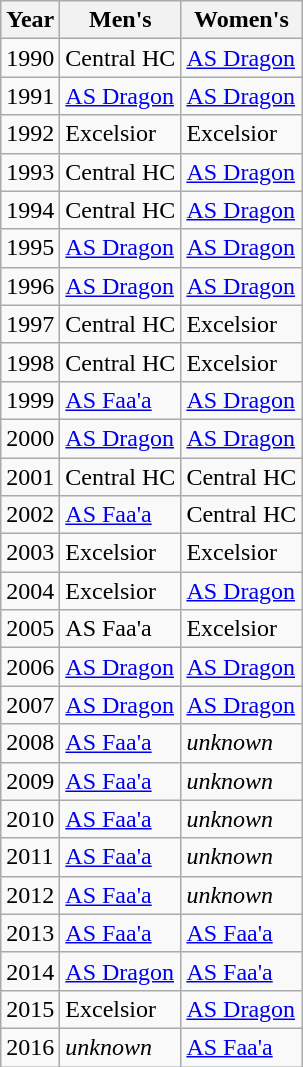<table class="wikitable" font-size: 90%;>
<tr>
<th>Year</th>
<th>Men's</th>
<th>Women's</th>
</tr>
<tr valign="top">
<td>1990</td>
<td>Central HC</td>
<td><a href='#'>AS Dragon</a></td>
</tr>
<tr>
<td>1991</td>
<td><a href='#'>AS Dragon</a></td>
<td><a href='#'>AS Dragon</a></td>
</tr>
<tr>
<td>1992</td>
<td>Excelsior</td>
<td>Excelsior</td>
</tr>
<tr>
<td>1993</td>
<td>Central HC</td>
<td><a href='#'>AS Dragon</a></td>
</tr>
<tr>
<td>1994</td>
<td>Central HC</td>
<td><a href='#'>AS Dragon</a></td>
</tr>
<tr>
<td>1995</td>
<td><a href='#'>AS Dragon</a></td>
<td><a href='#'>AS Dragon</a></td>
</tr>
<tr>
<td>1996</td>
<td><a href='#'>AS Dragon</a></td>
<td><a href='#'>AS Dragon</a></td>
</tr>
<tr>
<td>1997</td>
<td>Central HC</td>
<td>Excelsior</td>
</tr>
<tr>
<td>1998</td>
<td>Central HC</td>
<td>Excelsior</td>
</tr>
<tr>
<td>1999</td>
<td><a href='#'>AS Faa'a</a></td>
<td><a href='#'>AS Dragon</a></td>
</tr>
<tr>
<td>2000</td>
<td><a href='#'>AS Dragon</a></td>
<td><a href='#'>AS Dragon</a></td>
</tr>
<tr>
<td>2001</td>
<td>Central HC</td>
<td>Central HC</td>
</tr>
<tr>
<td>2002</td>
<td><a href='#'>AS Faa'a</a></td>
<td>Central HC</td>
</tr>
<tr>
<td>2003</td>
<td>Excelsior</td>
<td>Excelsior</td>
</tr>
<tr>
<td>2004</td>
<td>Excelsior</td>
<td><a href='#'>AS Dragon</a></td>
</tr>
<tr>
<td>2005</td>
<td>AS Faa'a</td>
<td>Excelsior</td>
</tr>
<tr>
<td>2006</td>
<td><a href='#'>AS Dragon</a></td>
<td><a href='#'>AS Dragon</a></td>
</tr>
<tr>
<td>2007</td>
<td><a href='#'>AS Dragon</a></td>
<td><a href='#'>AS Dragon</a></td>
</tr>
<tr>
<td>2008</td>
<td><a href='#'>AS Faa'a</a></td>
<td><em>unknown</em></td>
</tr>
<tr>
<td>2009</td>
<td><a href='#'>AS Faa'a</a></td>
<td><em>unknown</em></td>
</tr>
<tr>
<td>2010</td>
<td><a href='#'>AS Faa'a</a></td>
<td><em>unknown</em></td>
</tr>
<tr>
<td>2011</td>
<td><a href='#'>AS Faa'a</a></td>
<td><em>unknown</em></td>
</tr>
<tr>
<td>2012</td>
<td><a href='#'>AS Faa'a</a></td>
<td><em>unknown</em></td>
</tr>
<tr>
<td>2013</td>
<td><a href='#'>AS Faa'a</a></td>
<td><a href='#'>AS Faa'a</a></td>
</tr>
<tr>
<td>2014</td>
<td><a href='#'>AS Dragon</a></td>
<td><a href='#'>AS Faa'a</a></td>
</tr>
<tr>
<td>2015</td>
<td>Excelsior</td>
<td><a href='#'>AS Dragon</a></td>
</tr>
<tr>
<td>2016</td>
<td><em>unknown</em></td>
<td><a href='#'>AS Faa'a</a></td>
</tr>
</table>
